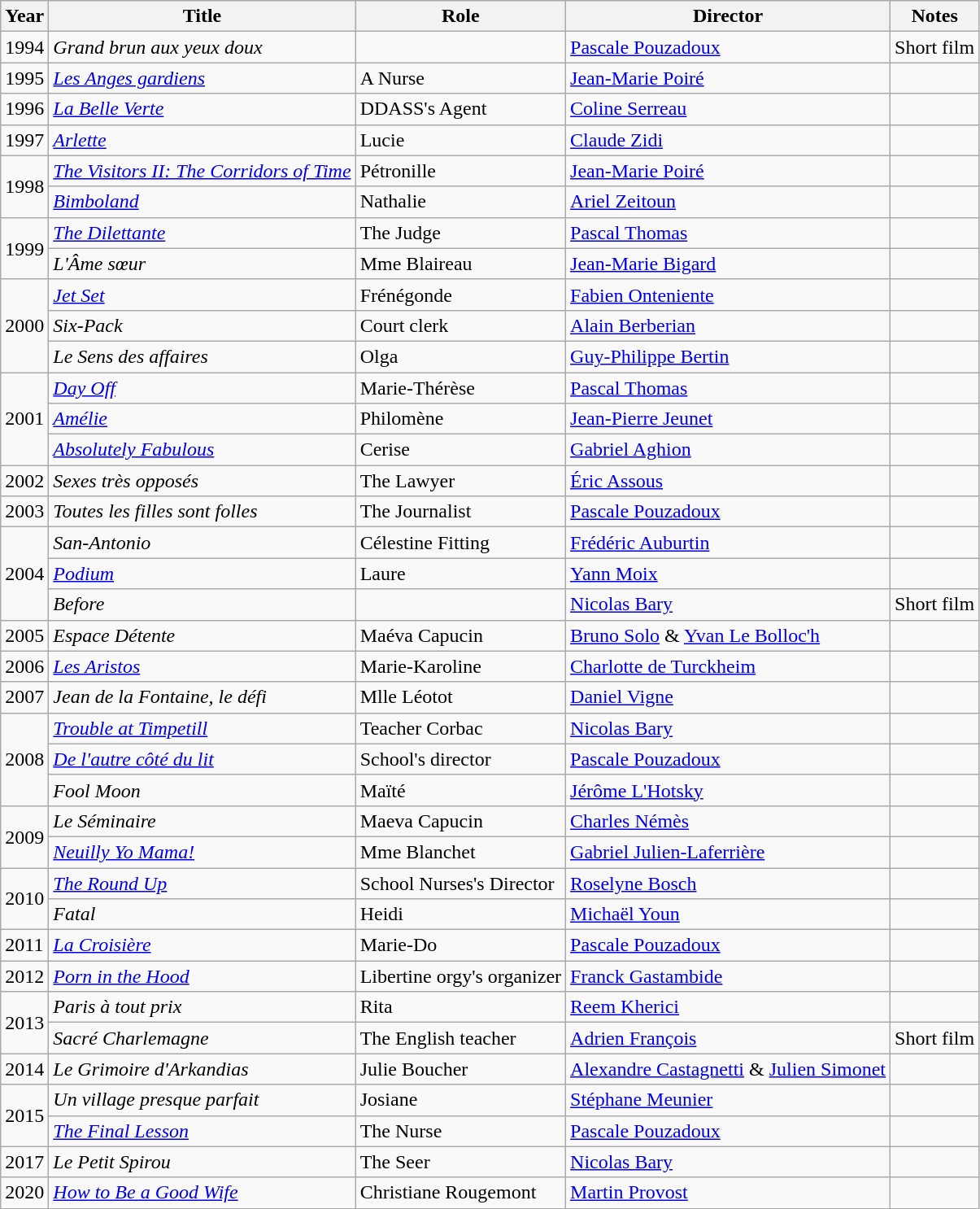<table class="wikitable sortable">
<tr>
<th>Year</th>
<th>Title</th>
<th>Role</th>
<th>Director</th>
<th class="unsortable">Notes</th>
</tr>
<tr>
<td>1994</td>
<td><em>Grand brun aux yeux doux</em></td>
<td></td>
<td><a href='#'>Pascale Pouzadoux</a></td>
<td>Short film</td>
</tr>
<tr>
<td>1995</td>
<td><em><a href='#'>Les Anges gardiens</a></em></td>
<td>A Nurse</td>
<td><a href='#'>Jean-Marie Poiré</a></td>
<td></td>
</tr>
<tr>
<td>1996</td>
<td><em><a href='#'>La Belle Verte</a></em></td>
<td>DDASS's Agent</td>
<td><a href='#'>Coline Serreau</a></td>
<td></td>
</tr>
<tr>
<td>1997</td>
<td><em><a href='#'>Arlette</a></em></td>
<td>Lucie</td>
<td><a href='#'>Claude Zidi</a></td>
<td></td>
</tr>
<tr>
<td rowspan=2>1998</td>
<td><em><a href='#'>The Visitors II: The Corridors of Time</a></em></td>
<td>Pétronille</td>
<td><a href='#'>Jean-Marie Poiré</a></td>
<td></td>
</tr>
<tr>
<td><em><a href='#'>Bimboland</a></em></td>
<td>Nathalie</td>
<td><a href='#'>Ariel Zeitoun</a></td>
<td></td>
</tr>
<tr>
<td rowspan=2>1999</td>
<td><em><a href='#'>The Dilettante</a></em></td>
<td>The Judge</td>
<td><a href='#'>Pascal Thomas</a></td>
<td></td>
</tr>
<tr>
<td><em>L'Âme sœur</em></td>
<td>Mme Blaireau</td>
<td><a href='#'>Jean-Marie Bigard</a></td>
<td></td>
</tr>
<tr>
<td rowspan=3>2000</td>
<td><em><a href='#'>Jet Set</a></em></td>
<td>Frénégonde</td>
<td><a href='#'>Fabien Onteniente</a></td>
<td></td>
</tr>
<tr>
<td><em>Six-Pack</em></td>
<td>Court clerk</td>
<td><a href='#'>Alain Berberian</a></td>
<td></td>
</tr>
<tr>
<td><em>Le Sens des affaires</em></td>
<td>Olga</td>
<td><a href='#'>Guy-Philippe Bertin</a></td>
<td></td>
</tr>
<tr>
<td rowspan=3>2001</td>
<td><em><a href='#'>Day Off</a></em></td>
<td>Marie-Thérèse</td>
<td><a href='#'>Pascal Thomas</a></td>
<td></td>
</tr>
<tr>
<td><em><a href='#'>Amélie</a></em></td>
<td>Philomène</td>
<td><a href='#'>Jean-Pierre Jeunet</a></td>
<td></td>
</tr>
<tr>
<td><em><a href='#'>Absolutely Fabulous</a></em></td>
<td>Cerise</td>
<td><a href='#'>Gabriel Aghion</a></td>
<td></td>
</tr>
<tr>
<td>2002</td>
<td><em>Sexes très opposés</em></td>
<td>The Lawyer</td>
<td><a href='#'>Éric Assous</a></td>
<td></td>
</tr>
<tr>
<td>2003</td>
<td><em>Toutes les filles sont folles</em></td>
<td>The Journalist</td>
<td><a href='#'>Pascale Pouzadoux</a></td>
<td></td>
</tr>
<tr>
<td rowspan=3>2004</td>
<td><em>San-Antonio</em></td>
<td>Célestine Fitting</td>
<td><a href='#'>Frédéric Auburtin</a></td>
<td></td>
</tr>
<tr>
<td><em><a href='#'>Podium</a></em></td>
<td>Laure</td>
<td><a href='#'>Yann Moix</a></td>
<td></td>
</tr>
<tr>
<td><em>Before</em></td>
<td></td>
<td><a href='#'>Nicolas Bary</a></td>
<td>Short film</td>
</tr>
<tr>
<td>2005</td>
<td><em>Espace Détente</em></td>
<td>Maéva Capucin</td>
<td><a href='#'>Bruno Solo</a> & <a href='#'>Yvan Le Bolloc'h</a></td>
<td></td>
</tr>
<tr>
<td>2006</td>
<td><em><a href='#'>Les Aristos</a></em></td>
<td>Marie-Karoline</td>
<td><a href='#'>Charlotte de Turckheim</a></td>
<td></td>
</tr>
<tr>
<td>2007</td>
<td><em>Jean de la Fontaine, le défi</em></td>
<td>Mlle Léotot</td>
<td><a href='#'>Daniel Vigne</a></td>
<td></td>
</tr>
<tr>
<td rowspan=3>2008</td>
<td><em><a href='#'>Trouble at Timpetill</a></em></td>
<td>Teacher Corbac</td>
<td><a href='#'>Nicolas Bary</a></td>
<td></td>
</tr>
<tr>
<td><em><a href='#'>De l'autre côté du lit</a></em></td>
<td>School's director</td>
<td><a href='#'>Pascale Pouzadoux</a></td>
<td></td>
</tr>
<tr>
<td><em>Fool Moon</em></td>
<td>Maïté</td>
<td><a href='#'>Jérôme L'Hotsky</a></td>
<td></td>
</tr>
<tr>
<td rowspan=2>2009</td>
<td><em>Le Séminaire</em></td>
<td>Maeva Capucin</td>
<td><a href='#'>Charles Némès</a></td>
<td></td>
</tr>
<tr>
<td><em><a href='#'>Neuilly Yo Mama!</a></em></td>
<td>Mme Blanchet</td>
<td><a href='#'>Gabriel Julien-Laferrière</a></td>
<td></td>
</tr>
<tr>
<td rowspan=2>2010</td>
<td><em><a href='#'>The Round Up</a></em></td>
<td>School Nurses's Director</td>
<td><a href='#'>Roselyne Bosch</a></td>
<td></td>
</tr>
<tr>
<td><em>Fatal</em></td>
<td>Heidi</td>
<td><a href='#'>Michaël Youn</a></td>
<td></td>
</tr>
<tr>
<td>2011</td>
<td><em><a href='#'>La Croisière</a></em></td>
<td>Marie-Do</td>
<td><a href='#'>Pascale Pouzadoux</a></td>
<td></td>
</tr>
<tr>
<td>2012</td>
<td><em><a href='#'>Porn in the Hood</a></em></td>
<td>Libertine orgy's organizer</td>
<td><a href='#'>Franck Gastambide</a></td>
<td></td>
</tr>
<tr>
<td rowspan=2>2013</td>
<td><em>Paris à tout prix</em></td>
<td>Rita</td>
<td><a href='#'>Reem Kherici</a></td>
<td></td>
</tr>
<tr>
<td><em>Sacré Charlemagne</em></td>
<td>The English teacher</td>
<td><a href='#'>Adrien François</a></td>
<td>Short film</td>
</tr>
<tr>
<td>2014</td>
<td><em>Le Grimoire d'Arkandias</em></td>
<td>Julie Boucher</td>
<td><a href='#'>Alexandre Castagnetti</a> & <a href='#'>Julien Simonet</a></td>
<td></td>
</tr>
<tr>
<td rowspan=2>2015</td>
<td><em>Un village presque parfait</em></td>
<td>Josiane</td>
<td><a href='#'>Stéphane Meunier</a></td>
<td></td>
</tr>
<tr>
<td><em><a href='#'>The Final Lesson</a></em></td>
<td>The Nurse</td>
<td><a href='#'>Pascale Pouzadoux</a></td>
<td></td>
</tr>
<tr>
<td>2017</td>
<td><em>Le Petit Spirou</em></td>
<td>The Seer</td>
<td><a href='#'>Nicolas Bary</a></td>
<td></td>
</tr>
<tr>
<td>2020</td>
<td><em><a href='#'>How to Be a Good Wife</a></em></td>
<td>Christiane Rougemont</td>
<td><a href='#'>Martin Provost</a></td>
<td></td>
</tr>
</table>
